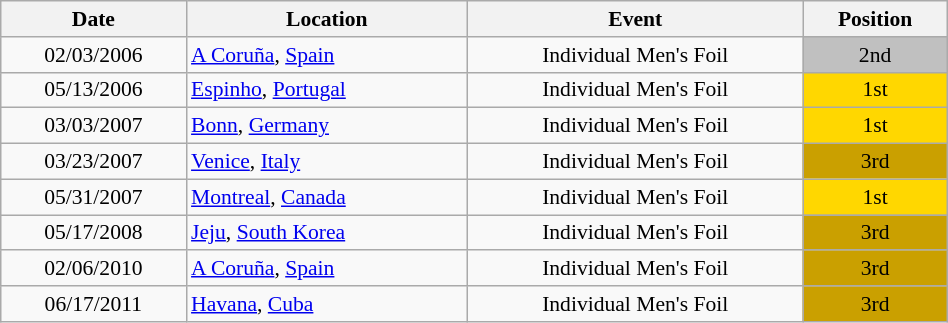<table class="wikitable" width="50%" style="font-size:90%; text-align:center;">
<tr>
<th>Date</th>
<th>Location</th>
<th>Event</th>
<th>Position</th>
</tr>
<tr>
<td>02/03/2006</td>
<td rowspan="1" align="left"> <a href='#'>A Coruña</a>, <a href='#'>Spain</a></td>
<td>Individual Men's Foil</td>
<td bgcolor="silver">2nd</td>
</tr>
<tr>
<td>05/13/2006</td>
<td rowspan="1" align="left"> <a href='#'>Espinho</a>, <a href='#'>Portugal</a></td>
<td>Individual Men's Foil</td>
<td bgcolor="gold">1st</td>
</tr>
<tr>
<td>03/03/2007</td>
<td rowspan="1" align="left"> <a href='#'>Bonn</a>, <a href='#'>Germany</a></td>
<td>Individual Men's Foil</td>
<td bgcolor="gold">1st</td>
</tr>
<tr>
<td>03/23/2007</td>
<td rowspan="1" align="left"> <a href='#'>Venice</a>, <a href='#'>Italy</a></td>
<td>Individual Men's Foil</td>
<td bgcolor="caramel">3rd</td>
</tr>
<tr>
<td>05/31/2007</td>
<td rowspan="1" align="left"> <a href='#'>Montreal</a>, <a href='#'>Canada</a></td>
<td>Individual Men's Foil</td>
<td bgcolor="gold">1st</td>
</tr>
<tr>
<td>05/17/2008</td>
<td rowspan="1" align="left"> <a href='#'>Jeju</a>, <a href='#'>South Korea</a></td>
<td>Individual Men's Foil</td>
<td bgcolor="caramel">3rd</td>
</tr>
<tr>
<td>02/06/2010</td>
<td rowspan="1" align="left"> <a href='#'>A Coruña</a>, <a href='#'>Spain</a></td>
<td>Individual Men's Foil</td>
<td bgcolor="caramel">3rd</td>
</tr>
<tr>
<td>06/17/2011</td>
<td rowspan="1" align="left"> <a href='#'>Havana</a>, <a href='#'>Cuba</a></td>
<td>Individual Men's Foil</td>
<td bgcolor="caramel">3rd</td>
</tr>
</table>
